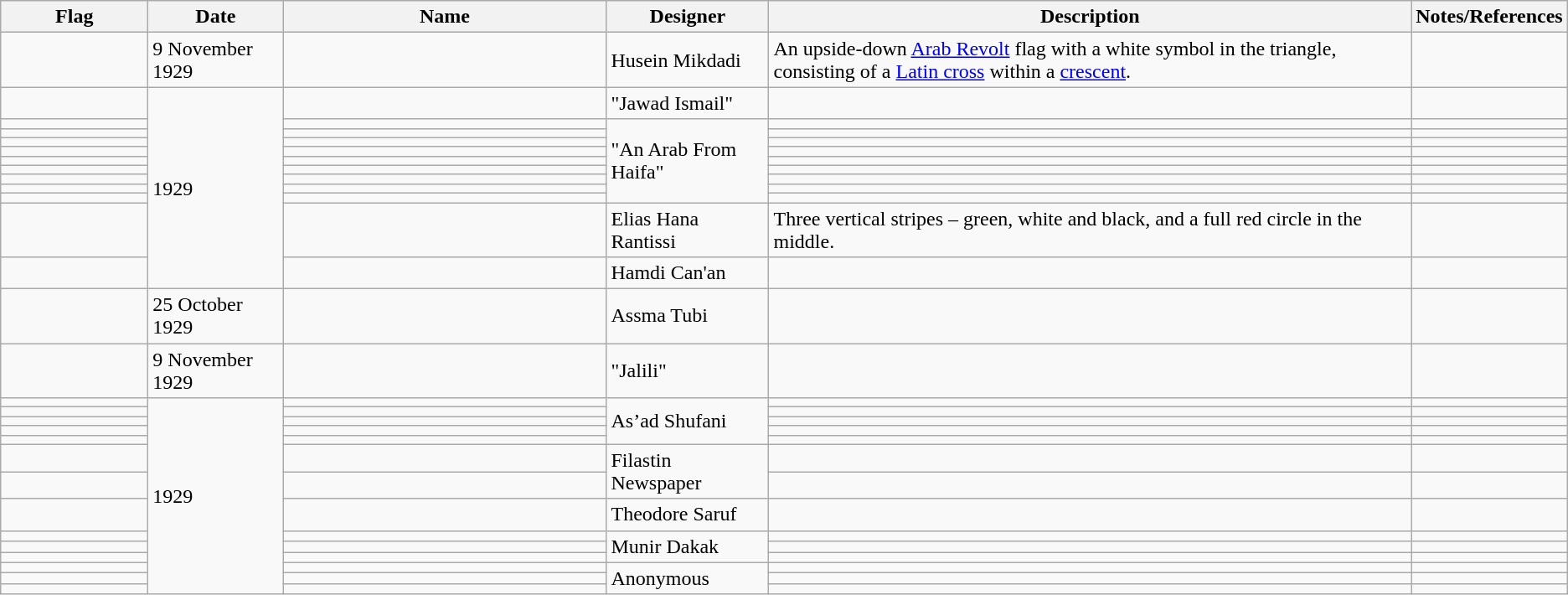<table class="wikitable">
<tr>
<th width="110">Flag</th>
<th width="100">Date</th>
<th width="250">Name</th>
<th>Designer</th>
<th>Description</th>
<th>Notes/References</th>
</tr>
<tr>
<td></td>
<td>9 November 1929</td>
<td></td>
<td>Husein Mikdadi</td>
<td>An upside-down <a href='#'>Arab Revolt</a> flag with a white symbol in the triangle, consisting of a <a href='#'>Latin cross</a> within a <a href='#'>crescent</a>.</td>
<td></td>
</tr>
<tr>
<td></td>
<td rowspan="12">1929</td>
<td></td>
<td>"Jawad Ismail"</td>
<td></td>
<td></td>
</tr>
<tr>
<td></td>
<td></td>
<td rowspan="9">"An Arab From Haifa"</td>
<td></td>
<td></td>
</tr>
<tr>
<td></td>
<td></td>
<td></td>
<td></td>
</tr>
<tr>
<td></td>
<td></td>
<td></td>
<td></td>
</tr>
<tr>
<td></td>
<td></td>
<td></td>
<td></td>
</tr>
<tr>
<td></td>
<td></td>
<td></td>
<td></td>
</tr>
<tr>
<td></td>
<td></td>
<td></td>
<td></td>
</tr>
<tr>
<td></td>
<td></td>
<td></td>
<td></td>
</tr>
<tr>
<td></td>
<td></td>
<td></td>
<td></td>
</tr>
<tr>
<td></td>
<td></td>
<td></td>
<td></td>
</tr>
<tr>
<td></td>
<td></td>
<td>Elias Hana Rantissi</td>
<td>Three vertical stripes – green, white and black, and a full red circle in the middle.</td>
<td></td>
</tr>
<tr>
<td></td>
<td></td>
<td>Hamdi Can'an</td>
<td></td>
<td></td>
</tr>
<tr>
<td></td>
<td>25 October 1929</td>
<td></td>
<td>Assma Tubi</td>
<td></td>
<td></td>
</tr>
<tr>
<td></td>
<td>9 November 1929</td>
<td></td>
<td>"Jalili"</td>
<td></td>
<td></td>
</tr>
<tr>
<td></td>
<td rowspan="14">1929</td>
<td></td>
<td rowspan="5">As’ad Shufani</td>
<td></td>
<td></td>
</tr>
<tr>
<td></td>
<td></td>
<td></td>
<td></td>
</tr>
<tr>
<td></td>
<td></td>
<td></td>
<td></td>
</tr>
<tr>
<td></td>
<td></td>
<td></td>
<td></td>
</tr>
<tr>
<td></td>
<td></td>
<td></td>
<td></td>
</tr>
<tr>
<td></td>
<td></td>
<td rowspan="2">Filastin Newspaper</td>
<td></td>
<td></td>
</tr>
<tr>
<td></td>
<td></td>
<td></td>
<td></td>
</tr>
<tr>
<td></td>
<td></td>
<td>Theodore Saruf</td>
<td></td>
<td></td>
</tr>
<tr>
<td></td>
<td></td>
<td rowspan="3">Munir Dakak</td>
<td></td>
<td></td>
</tr>
<tr>
<td></td>
<td></td>
<td></td>
<td></td>
</tr>
<tr>
<td></td>
<td></td>
<td></td>
<td></td>
</tr>
<tr>
<td></td>
<td></td>
<td rowspan="3">Anonymous</td>
<td></td>
<td></td>
</tr>
<tr>
<td></td>
<td></td>
<td></td>
<td></td>
</tr>
<tr>
<td></td>
<td></td>
<td></td>
<td></td>
</tr>
</table>
